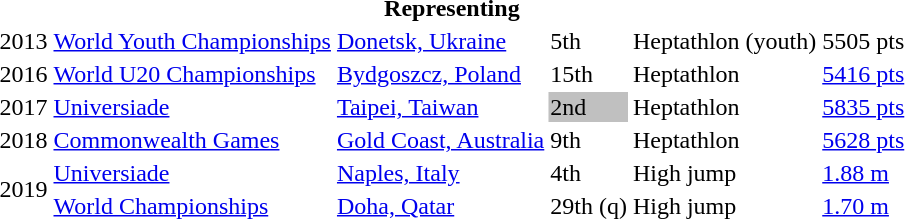<table>
<tr>
<th colspan="6">Representing </th>
</tr>
<tr>
<td>2013</td>
<td><a href='#'>World Youth Championships</a></td>
<td><a href='#'>Donetsk, Ukraine</a></td>
<td>5th</td>
<td>Heptathlon (youth)</td>
<td>5505 pts</td>
</tr>
<tr>
<td>2016</td>
<td><a href='#'>World U20 Championships</a></td>
<td><a href='#'>Bydgoszcz, Poland</a></td>
<td>15th</td>
<td>Heptathlon</td>
<td><a href='#'>5416 pts</a></td>
</tr>
<tr>
<td>2017</td>
<td><a href='#'>Universiade</a></td>
<td><a href='#'>Taipei, Taiwan</a></td>
<td bgcolor=silver>2nd</td>
<td>Heptathlon</td>
<td><a href='#'>5835 pts</a></td>
</tr>
<tr>
<td>2018</td>
<td><a href='#'>Commonwealth Games</a></td>
<td><a href='#'>Gold Coast, Australia</a></td>
<td>9th</td>
<td>Heptathlon</td>
<td><a href='#'>5628 pts</a></td>
</tr>
<tr>
<td rowspan=2>2019</td>
<td><a href='#'>Universiade</a></td>
<td><a href='#'>Naples, Italy</a></td>
<td>4th</td>
<td>High jump</td>
<td><a href='#'>1.88 m</a></td>
</tr>
<tr>
<td><a href='#'>World Championships</a></td>
<td><a href='#'>Doha, Qatar</a></td>
<td>29th (q)</td>
<td>High jump</td>
<td><a href='#'>1.70 m</a></td>
</tr>
</table>
